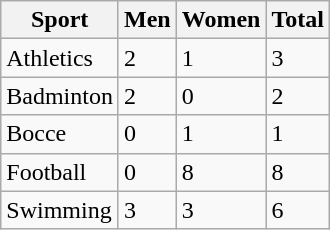<table class="wikitable sortable">
<tr>
<th>Sport</th>
<th>Men</th>
<th>Women</th>
<th>Total</th>
</tr>
<tr>
<td>Athletics</td>
<td>2</td>
<td>1</td>
<td>3</td>
</tr>
<tr>
<td>Badminton</td>
<td>2</td>
<td>0</td>
<td>2</td>
</tr>
<tr>
<td>Bocce</td>
<td>0</td>
<td>1</td>
<td>1</td>
</tr>
<tr>
<td>Football</td>
<td>0</td>
<td>8</td>
<td>8</td>
</tr>
<tr>
<td>Swimming</td>
<td>3</td>
<td>3</td>
<td>6</td>
</tr>
</table>
